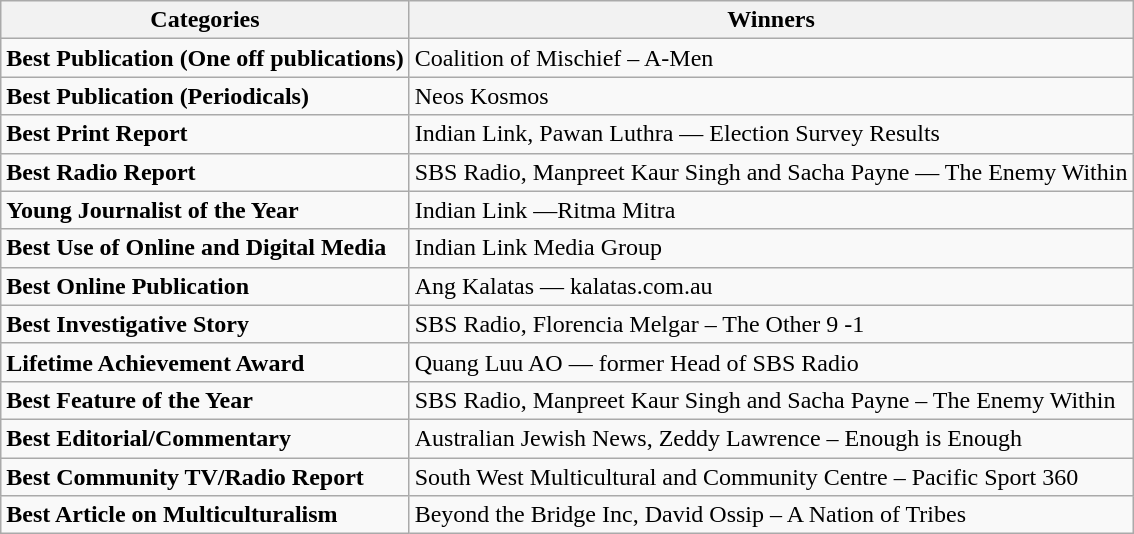<table class="wikitable">
<tr>
<th>Categories</th>
<th>Winners</th>
</tr>
<tr>
<td><strong>Best Publication (One off publications)</strong></td>
<td>Coalition of Mischief – A-Men</td>
</tr>
<tr>
<td><strong>Best Publication (Periodicals)</strong></td>
<td>Neos Kosmos</td>
</tr>
<tr>
<td><strong>Best Print Report</strong></td>
<td>Indian Link, Pawan Luthra — Election Survey Results</td>
</tr>
<tr>
<td><strong>Best Radio Report</strong></td>
<td>SBS Radio, Manpreet Kaur Singh and Sacha Payne — The Enemy Within</td>
</tr>
<tr>
<td><strong>Young Journalist of the Year</strong></td>
<td>Indian Link —Ritma Mitra</td>
</tr>
<tr>
<td><strong>Best Use of Online and Digital Media</strong></td>
<td>Indian Link Media Group</td>
</tr>
<tr>
<td><strong>Best Online Publication</strong></td>
<td>Ang Kalatas — kalatas.com.au</td>
</tr>
<tr>
<td><strong>Best Investigative Story</strong></td>
<td>SBS Radio, Florencia Melgar – The Other 9 -1</td>
</tr>
<tr>
<td><strong>Lifetime Achievement Award</strong></td>
<td>Quang Luu AO — former Head of SBS Radio</td>
</tr>
<tr>
<td><strong>Best Feature of the Year</strong></td>
<td>SBS Radio, Manpreet Kaur Singh and Sacha Payne – The Enemy Within</td>
</tr>
<tr>
<td><strong>Best Editorial/Commentary</strong></td>
<td>Australian Jewish News, Zeddy Lawrence – Enough is Enough</td>
</tr>
<tr>
<td><strong>Best Community TV/Radio Report</strong></td>
<td>South West Multicultural and Community Centre – Pacific Sport 360</td>
</tr>
<tr>
<td><strong>Best Article on Multiculturalism</strong></td>
<td>Beyond the Bridge Inc, David Ossip – A Nation of Tribes</td>
</tr>
</table>
